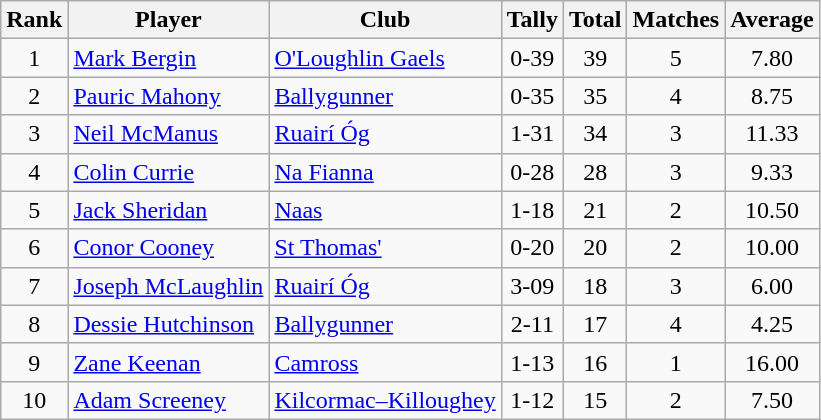<table class="wikitable">
<tr>
<th>Rank</th>
<th>Player</th>
<th>Club</th>
<th>Tally</th>
<th>Total</th>
<th>Matches</th>
<th>Average</th>
</tr>
<tr>
<td rowspan="1" style="text-align:center;">1</td>
<td><a href='#'>Mark Bergin</a></td>
<td><a href='#'>O'Loughlin Gaels</a></td>
<td align=center>0-39</td>
<td align=center>39</td>
<td align=center>5</td>
<td align=center>7.80</td>
</tr>
<tr>
<td rowspan="1" style="text-align:center;">2</td>
<td><a href='#'>Pauric Mahony</a></td>
<td><a href='#'>Ballygunner</a></td>
<td align=center>0-35</td>
<td align=center>35</td>
<td align=center>4</td>
<td align=center>8.75</td>
</tr>
<tr>
<td rowspan="1" style="text-align:center;">3</td>
<td><a href='#'>Neil McManus</a></td>
<td><a href='#'>Ruairí Óg</a></td>
<td align=center>1-31</td>
<td align=center>34</td>
<td align=center>3</td>
<td align=center>11.33</td>
</tr>
<tr>
<td rowspan="1" style="text-align:center;">4</td>
<td><a href='#'>Colin Currie</a></td>
<td><a href='#'>Na Fianna</a></td>
<td align=center>0-28</td>
<td align=center>28</td>
<td align=center>3</td>
<td align=center>9.33</td>
</tr>
<tr>
<td rowspan="1" style="text-align:center;">5</td>
<td><a href='#'>Jack Sheridan</a></td>
<td><a href='#'>Naas</a></td>
<td align=center>1-18</td>
<td align=center>21</td>
<td align=center>2</td>
<td align=center>10.50</td>
</tr>
<tr>
<td rowspan="1" style="text-align:center;">6</td>
<td><a href='#'>Conor Cooney</a></td>
<td><a href='#'>St Thomas'</a></td>
<td align=center>0-20</td>
<td align=center>20</td>
<td align=center>2</td>
<td align=center>10.00</td>
</tr>
<tr>
<td rowspan="1" style="text-align:center;">7</td>
<td><a href='#'>Joseph McLaughlin</a></td>
<td><a href='#'>Ruairí Óg</a></td>
<td align=center>3-09</td>
<td align=center>18</td>
<td align=center>3</td>
<td align=center>6.00</td>
</tr>
<tr>
<td rowspan="1" style="text-align:center;">8</td>
<td><a href='#'>Dessie Hutchinson</a></td>
<td><a href='#'>Ballygunner</a></td>
<td align=center>2-11</td>
<td align=center>17</td>
<td align=center>4</td>
<td align=center>4.25</td>
</tr>
<tr>
<td rowspan="1" style="text-align:center;">9</td>
<td><a href='#'>Zane Keenan</a></td>
<td><a href='#'>Camross</a></td>
<td align=center>1-13</td>
<td align=center>16</td>
<td align=center>1</td>
<td align=center>16.00</td>
</tr>
<tr>
<td rowspan="1" style="text-align:center;">10</td>
<td><a href='#'>Adam Screeney</a></td>
<td><a href='#'>Kilcormac–Killoughey</a></td>
<td align=center>1-12</td>
<td align=center>15</td>
<td align=center>2</td>
<td align=center>7.50</td>
</tr>
</table>
